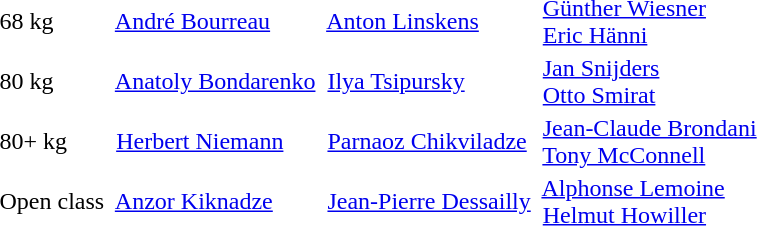<table>
<tr>
<td>68 kg</td>
<td> <a href='#'>André Bourreau</a></td>
<td> <a href='#'>Anton Linskens</a></td>
<td> <a href='#'>Günther Wiesner</a><br> <a href='#'>Eric Hänni</a></td>
</tr>
<tr>
<td>80 kg</td>
<td> <a href='#'>Anatoly Bondarenko</a></td>
<td> <a href='#'>Ilya Tsipursky</a></td>
<td> <a href='#'>Jan Snijders</a><br> <a href='#'>Otto Smirat</a></td>
</tr>
<tr>
<td>80+ kg</td>
<td> <a href='#'>Herbert Niemann</a></td>
<td> <a href='#'>Parnaoz Chikviladze</a></td>
<td> <a href='#'>Jean-Claude Brondani</a><br> <a href='#'>Tony McConnell</a></td>
</tr>
<tr>
<td>Open class</td>
<td> <a href='#'>Anzor Kiknadze</a></td>
<td> <a href='#'>Jean-Pierre Dessailly</a></td>
<td> <a href='#'>Alphonse Lemoine</a><br> <a href='#'>Helmut Howiller</a></td>
</tr>
</table>
